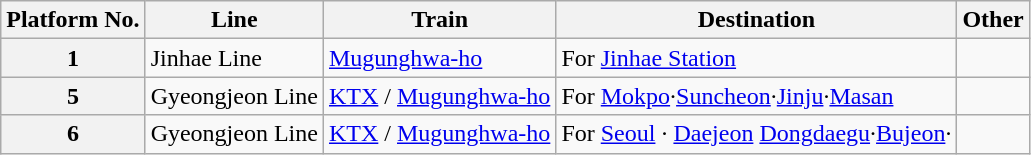<table cellspacing="0" cellpadding="3" frame="hsides" rules="rows" style="" class="wikitable">
<tr>
<th>Platform No.</th>
<th>Line</th>
<th>Train</th>
<th>Destination</th>
<th>Other</th>
</tr>
<tr>
<th>1</th>
<td>Jinhae Line</td>
<td><a href='#'>Mugunghwa-ho</a></td>
<td>For <a href='#'>Jinhae Station</a></td>
<td></td>
</tr>
<tr>
<th>5</th>
<td>Gyeongjeon Line</td>
<td><a href='#'>KTX</a> / <a href='#'>Mugunghwa-ho</a></td>
<td>For <a href='#'>Mokpo</a>·<a href='#'>Suncheon</a>·<a href='#'>Jinju</a>·<a href='#'>Masan</a></td>
<td></td>
</tr>
<tr>
<th>6</th>
<td>Gyeongjeon Line</td>
<td><a href='#'>KTX</a> / <a href='#'>Mugunghwa-ho</a></td>
<td>For <a href='#'>Seoul</a> · <a href='#'>Daejeon</a> <a href='#'>Dongdaegu</a>·<a href='#'>Bujeon</a>·</td>
<td></td>
</tr>
</table>
